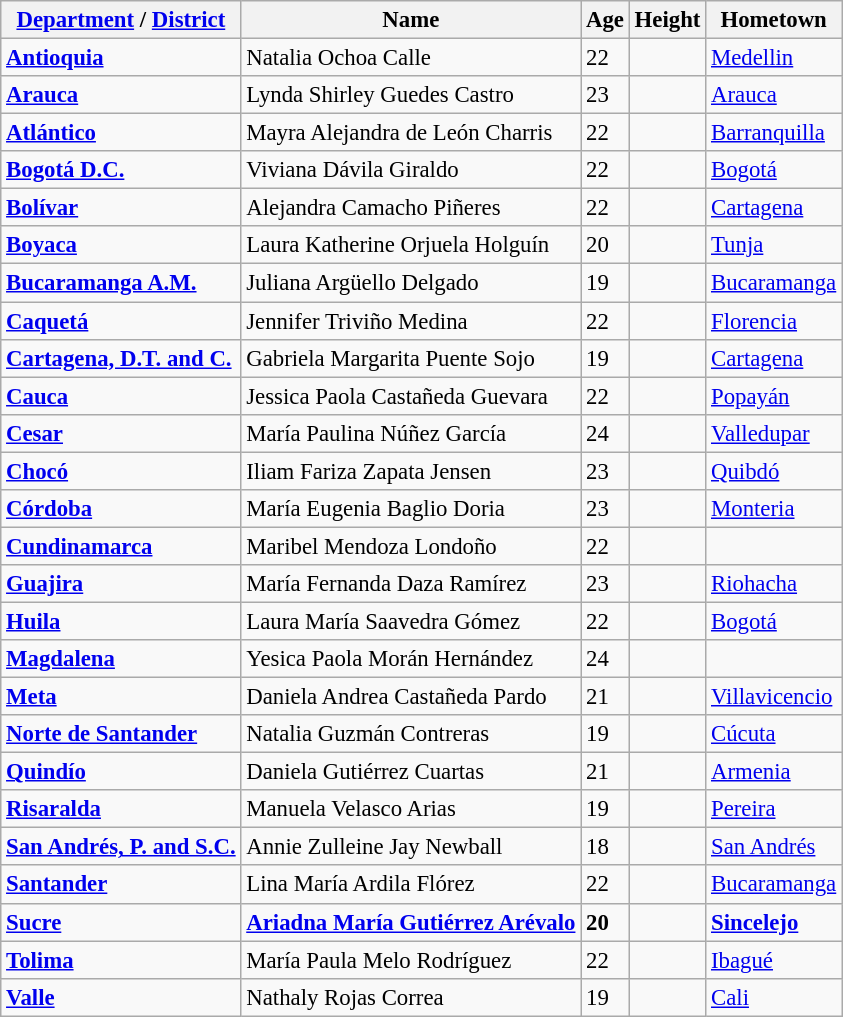<table class="sortable wikitable" style="font-size: 95%;">
<tr>
<th><a href='#'>Department</a> / <a href='#'>District</a></th>
<th>Name</th>
<th>Age</th>
<th>Height</th>
<th>Hometown</th>
</tr>
<tr>
<td><strong> <a href='#'>Antioquia</a></strong></td>
<td>Natalia Ochoa Calle</td>
<td>22</td>
<td></td>
<td><a href='#'>Medellin</a></td>
</tr>
<tr>
<td> <a href='#'><strong>Arauca</strong></a></td>
<td>Lynda Shirley Guedes Castro</td>
<td>23</td>
<td></td>
<td><a href='#'>Arauca</a></td>
</tr>
<tr>
<td><strong> <a href='#'>Atlántico</a></strong></td>
<td>Mayra Alejandra de León Charris</td>
<td>22</td>
<td></td>
<td><a href='#'>Barranquilla</a></td>
</tr>
<tr>
<td><strong> <a href='#'>Bogotá D.C.</a></strong></td>
<td>Viviana Dávila Giraldo</td>
<td>22</td>
<td></td>
<td><a href='#'>Bogotá</a></td>
</tr>
<tr>
<td><strong> <a href='#'>Bolívar</a></strong></td>
<td>Alejandra Camacho Piñeres</td>
<td>22</td>
<td></td>
<td><a href='#'>Cartagena</a></td>
</tr>
<tr>
<td> <a href='#'><strong>Boyaca</strong></a></td>
<td>Laura Katherine Orjuela Holguín</td>
<td>20</td>
<td></td>
<td><a href='#'>Tunja</a></td>
</tr>
<tr>
<td><strong> <a href='#'>Bucaramanga A.M.</a></strong></td>
<td>Juliana Argüello Delgado</td>
<td>19</td>
<td></td>
<td><a href='#'>Bucaramanga</a></td>
</tr>
<tr>
<td> <a href='#'><strong>Caquetá</strong></a></td>
<td>Jennifer Triviño Medina</td>
<td>22</td>
<td></td>
<td><a href='#'>Florencia</a></td>
</tr>
<tr>
<td><strong> <a href='#'>Cartagena, D.T. and C.</a></strong></td>
<td>Gabriela Margarita Puente Sojo</td>
<td>19</td>
<td></td>
<td><a href='#'>Cartagena</a></td>
</tr>
<tr>
<td><strong> <a href='#'>Cauca</a></strong></td>
<td>Jessica Paola Castañeda Guevara</td>
<td>22</td>
<td></td>
<td><a href='#'>Popayán</a></td>
</tr>
<tr>
<td><strong> <a href='#'>Cesar</a></strong></td>
<td>María Paulina Núñez García</td>
<td>24</td>
<td></td>
<td><a href='#'>Valledupar</a></td>
</tr>
<tr>
<td><strong> <a href='#'>Chocó</a></strong></td>
<td>Iliam Fariza Zapata Jensen</td>
<td>23</td>
<td></td>
<td><a href='#'>Quibdó</a></td>
</tr>
<tr>
<td> <a href='#'><strong>Córdoba</strong></a></td>
<td>María Eugenia Baglio Doria</td>
<td>23</td>
<td></td>
<td><a href='#'>Monteria</a></td>
</tr>
<tr>
<td><strong> <a href='#'>Cundinamarca</a></strong></td>
<td>Maribel Mendoza Londoño</td>
<td>22</td>
<td></td>
<td></td>
</tr>
<tr>
<td><strong> <a href='#'>Guajira</a></strong></td>
<td>María Fernanda Daza Ramírez</td>
<td>23</td>
<td></td>
<td><a href='#'>Riohacha</a></td>
</tr>
<tr>
<td><strong> <a href='#'>Huila</a></strong></td>
<td>Laura María Saavedra Gómez</td>
<td>22</td>
<td></td>
<td><a href='#'>Bogotá</a></td>
</tr>
<tr>
<td><strong> <a href='#'>Magdalena</a></strong></td>
<td>Yesica Paola Morán Hernández</td>
<td>24</td>
<td></td>
<td></td>
</tr>
<tr>
<td><strong> <a href='#'>Meta</a></strong></td>
<td>Daniela Andrea Castañeda Pardo</td>
<td>21</td>
<td></td>
<td><a href='#'>Villavicencio</a></td>
</tr>
<tr>
<td><strong> <a href='#'>Norte de Santander</a></strong></td>
<td>Natalia Guzmán Contreras</td>
<td>19</td>
<td></td>
<td><a href='#'>Cúcuta</a></td>
</tr>
<tr>
<td><strong> <a href='#'>Quindío</a></strong></td>
<td>Daniela Gutiérrez Cuartas</td>
<td>21</td>
<td></td>
<td><a href='#'>Armenia</a></td>
</tr>
<tr>
<td><strong> <a href='#'>Risaralda</a></strong></td>
<td>Manuela Velasco Arias</td>
<td>19</td>
<td></td>
<td><a href='#'>Pereira</a></td>
</tr>
<tr>
<td><strong> <a href='#'>San Andrés, P. and S.C.</a></strong></td>
<td>Annie Zulleine Jay Newball</td>
<td>18</td>
<td></td>
<td><a href='#'>San Andrés</a></td>
</tr>
<tr>
<td> <a href='#'><strong>Santander</strong></a></td>
<td>Lina María Ardila Flórez</td>
<td>22</td>
<td></td>
<td><a href='#'>Bucaramanga</a></td>
</tr>
<tr>
<td> <strong><a href='#'>Sucre</a></strong></td>
<td><strong><a href='#'>Ariadna María Gutiérrez Arévalo</a></strong></td>
<td><strong>20</strong></td>
<td><strong></strong></td>
<td><strong><a href='#'>Sincelejo</a></strong></td>
</tr>
<tr 20>
<td><strong> <a href='#'>Tolima</a></strong></td>
<td>María Paula Melo Rodríguez</td>
<td>22</td>
<td></td>
<td><a href='#'>Ibagué</a></td>
</tr>
<tr>
<td><strong> <a href='#'>Valle</a></strong></td>
<td>Nathaly Rojas Correa</td>
<td>19</td>
<td></td>
<td><a href='#'>Cali</a></td>
</tr>
</table>
